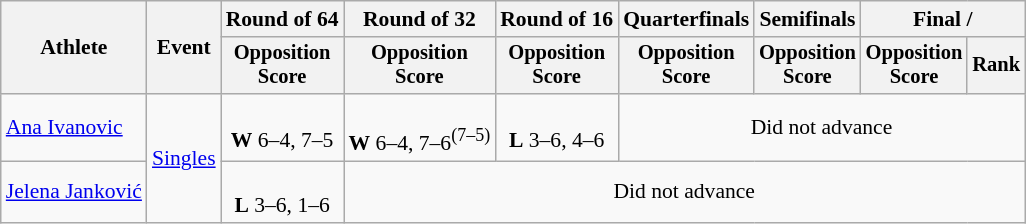<table class=wikitable style="font-size:90%">
<tr>
<th rowspan="2">Athlete</th>
<th rowspan="2">Event</th>
<th>Round of 64</th>
<th>Round of 32</th>
<th>Round of 16</th>
<th>Quarterfinals</th>
<th>Semifinals</th>
<th colspan=2>Final / </th>
</tr>
<tr style="font-size:95%">
<th>Opposition<br>Score</th>
<th>Opposition<br>Score</th>
<th>Opposition<br>Score</th>
<th>Opposition<br>Score</th>
<th>Opposition<br>Score</th>
<th>Opposition<br>Score</th>
<th>Rank</th>
</tr>
<tr align=center>
<td align=left><a href='#'>Ana Ivanovic</a></td>
<td rowspan=2 align=left><a href='#'>Singles</a></td>
<td><br><strong>W</strong> 6–4, 7–5</td>
<td><br><strong>W</strong> 6–4, 7–6<sup>(7–5)</sup></td>
<td><br><strong>L</strong> 3–6, 4–6</td>
<td colspan=4>Did not advance</td>
</tr>
<tr align=center>
<td align=left><a href='#'>Jelena Janković</a></td>
<td><br><strong>L</strong> 3–6, 1–6</td>
<td colspan=6>Did not advance</td>
</tr>
</table>
